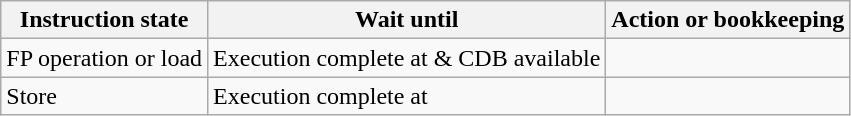<table class="wikitable">
<tr>
<th>Instruction state</th>
<th>Wait until</th>
<th>Action or bookkeeping</th>
</tr>
<tr>
<td>FP operation or load</td>
<td>Execution complete at  & CDB available</td>
<td></td>
</tr>
<tr>
<td>Store</td>
<td>Execution complete at </td>
<td></td>
</tr>
</table>
